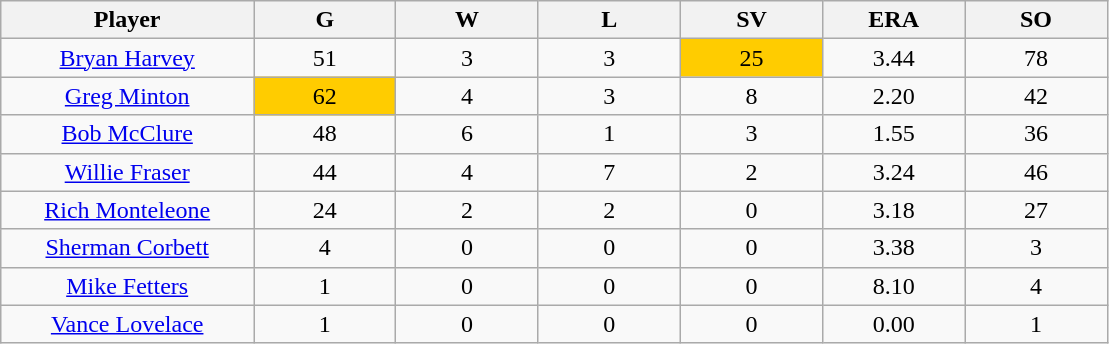<table class="wikitable sortable">
<tr>
<th bgcolor="#DDDDFF" width="16%">Player</th>
<th bgcolor="#DDDDFF" width="9%">G</th>
<th bgcolor="#DDDDFF" width="9%">W</th>
<th bgcolor="#DDDDFF" width="9%">L</th>
<th bgcolor="#DDDDFF" width="9%">SV</th>
<th bgcolor="#DDDDFF" width="9%">ERA</th>
<th bgcolor="#DDDDFF" width="9%">SO</th>
</tr>
<tr align="center">
<td><a href='#'>Bryan Harvey</a></td>
<td>51</td>
<td>3</td>
<td>3</td>
<td bgcolor="FFCC00">25</td>
<td>3.44</td>
<td>78</td>
</tr>
<tr align=center>
<td><a href='#'>Greg Minton</a></td>
<td bgcolor="FFCC00">62</td>
<td>4</td>
<td>3</td>
<td>8</td>
<td>2.20</td>
<td>42</td>
</tr>
<tr align="center">
<td><a href='#'>Bob McClure</a></td>
<td>48</td>
<td>6</td>
<td>1</td>
<td>3</td>
<td>1.55</td>
<td>36</td>
</tr>
<tr align="center">
<td><a href='#'>Willie Fraser</a></td>
<td>44</td>
<td>4</td>
<td>7</td>
<td>2</td>
<td>3.24</td>
<td>46</td>
</tr>
<tr align="center">
<td><a href='#'>Rich Monteleone</a></td>
<td>24</td>
<td>2</td>
<td>2</td>
<td>0</td>
<td>3.18</td>
<td>27</td>
</tr>
<tr align="center">
<td><a href='#'>Sherman Corbett</a></td>
<td>4</td>
<td>0</td>
<td>0</td>
<td>0</td>
<td>3.38</td>
<td>3</td>
</tr>
<tr align="center">
<td><a href='#'>Mike Fetters</a></td>
<td>1</td>
<td>0</td>
<td>0</td>
<td>0</td>
<td>8.10</td>
<td>4</td>
</tr>
<tr align="center">
<td><a href='#'>Vance Lovelace</a></td>
<td>1</td>
<td>0</td>
<td>0</td>
<td>0</td>
<td>0.00</td>
<td>1</td>
</tr>
</table>
